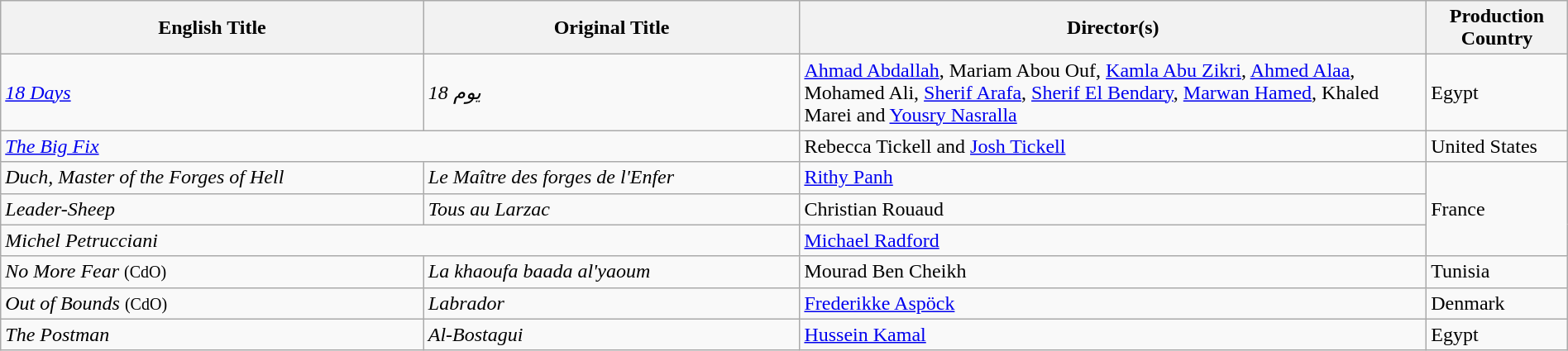<table class="wikitable" style="width:100%; margin-bottom:2px" cellpadding="5">
<tr>
<th style="width:27%">English Title</th>
<th style="width:24%">Original Title</th>
<th style="width:40%">Director(s)</th>
<th style="width:9%">Production Country</th>
</tr>
<tr>
<td><em><a href='#'>18 Days</a></em></td>
<td><em>18 يوم</em></td>
<td data-sort-value="Abdallah"><a href='#'>Ahmad Abdallah</a>, Mariam Abou Ouf, <a href='#'>Kamla Abu Zikri</a>, <a href='#'>Ahmed Alaa</a>, Mohamed Ali, <a href='#'>Sherif Arafa</a>, <a href='#'>Sherif El Bendary</a>, <a href='#'>Marwan Hamed</a>, Khaled Marei and <a href='#'>Yousry Nasralla</a></td>
<td>Egypt</td>
</tr>
<tr>
<td colspan=2 data-sort-value="Big Fix"><em><a href='#'>The Big Fix</a></em></td>
<td data-sort-value="Tickell">Rebecca Tickell and <a href='#'>Josh Tickell</a></td>
<td>United States</td>
</tr>
<tr>
<td><em>Duch, Master of the Forges of Hell</em></td>
<td data-sort-value="Maitre"><em>Le Maître des forges de l'Enfer</em></td>
<td data-sort-value="Panh"><a href='#'>Rithy Panh</a></td>
<td rowspan="3">France</td>
</tr>
<tr>
<td><em>Leader-Sheep</em></td>
<td><em>Tous au Larzac</em></td>
<td data-sort-value="Rouaud">Christian Rouaud</td>
</tr>
<tr>
<td colspan=2><em>Michel Petrucciani</em></td>
<td data-sort-value="Radford"><a href='#'>Michael Radford</a></td>
</tr>
<tr>
<td><em>No More Fear</em> <small>(CdO)</small></td>
<td><em>La khaoufa baada al'yaoum</em></td>
<td data-sort-value="Cheikh">Mourad Ben Cheikh</td>
<td>Tunisia</td>
</tr>
<tr>
<td><em>Out of Bounds</em> <small>(CdO)</small></td>
<td><em>Labrador</em></td>
<td data-sort-value="Aspöck"><a href='#'>Frederikke Aspöck</a></td>
<td>Denmark</td>
</tr>
<tr>
<td><em>The Postman</em></td>
<td><em>Al-Bostagui</em></td>
<td><a href='#'>Hussein Kamal</a></td>
<td>Egypt</td>
</tr>
</table>
